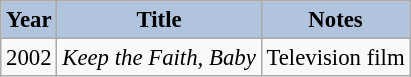<table class="wikitable" style="font-size:95%;">
<tr>
<th style="background:#B0C4DE;">Year</th>
<th style="background:#B0C4DE;">Title</th>
<th style="background:#B0C4DE;">Notes</th>
</tr>
<tr>
<td>2002</td>
<td><em>Keep the Faith, Baby</em></td>
<td>Television film</td>
</tr>
</table>
